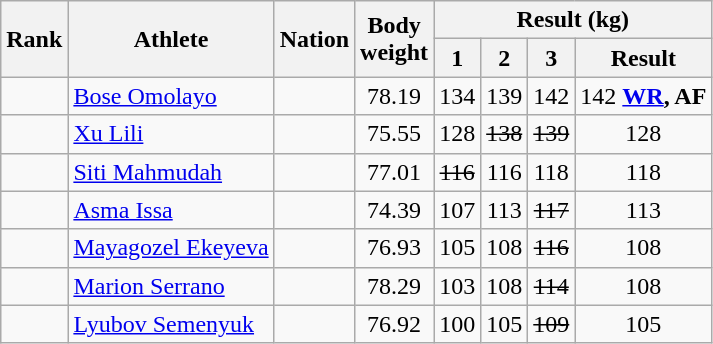<table class="wikitable sortable" style="text-align:center;">
<tr>
<th rowspan=2>Rank</th>
<th rowspan=2>Athlete</th>
<th rowspan=2>Nation</th>
<th rowspan=2>Body<br>weight</th>
<th colspan=4>Result (kg)</th>
</tr>
<tr>
<th>1</th>
<th>2</th>
<th>3</th>
<th>Result</th>
</tr>
<tr>
<td></td>
<td align=left><a href='#'>Bose Omolayo</a></td>
<td align=left></td>
<td>78.19</td>
<td>134</td>
<td>139</td>
<td>142</td>
<td>142 <strong><a href='#'>WR</a>, AF</strong></td>
</tr>
<tr>
<td></td>
<td align=left><a href='#'>Xu Lili</a></td>
<td align=left></td>
<td>75.55</td>
<td>128</td>
<td><s>138</s></td>
<td><s>139</s></td>
<td>128</td>
</tr>
<tr>
<td></td>
<td align=left><a href='#'>Siti Mahmudah</a></td>
<td align=left></td>
<td>77.01</td>
<td><s>116</s></td>
<td>116</td>
<td>118</td>
<td>118</td>
</tr>
<tr>
<td></td>
<td align=left><a href='#'>Asma Issa</a></td>
<td align=left></td>
<td>74.39</td>
<td>107</td>
<td>113</td>
<td><s>117</s></td>
<td>113</td>
</tr>
<tr>
<td></td>
<td align=left><a href='#'>Mayagozel Ekeyeva</a></td>
<td align=left></td>
<td>76.93</td>
<td>105</td>
<td>108</td>
<td><s>116</s></td>
<td>108</td>
</tr>
<tr>
<td></td>
<td align=left><a href='#'>Marion Serrano</a></td>
<td align=left></td>
<td>78.29</td>
<td>103</td>
<td>108</td>
<td><s>114</s></td>
<td>108</td>
</tr>
<tr>
<td></td>
<td align=left><a href='#'>Lyubov Semenyuk</a></td>
<td align=left></td>
<td>76.92</td>
<td>100</td>
<td>105</td>
<td><s>109</s></td>
<td>105</td>
</tr>
</table>
